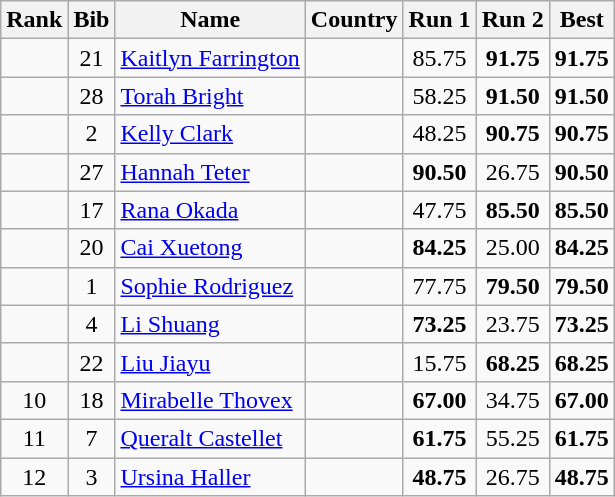<table class="wikitable sortable" style="text-align:center">
<tr>
<th>Rank</th>
<th>Bib</th>
<th>Name</th>
<th>Country</th>
<th>Run 1</th>
<th>Run 2</th>
<th>Best</th>
</tr>
<tr>
<td></td>
<td>21</td>
<td align=left><a href='#'>Kaitlyn Farrington</a></td>
<td align=left></td>
<td>85.75</td>
<td><strong>91.75</strong></td>
<td><strong>91.75</strong></td>
</tr>
<tr>
<td></td>
<td>28</td>
<td align=left><a href='#'>Torah Bright</a></td>
<td align=left></td>
<td>58.25</td>
<td><strong>91.50</strong></td>
<td><strong>91.50</strong></td>
</tr>
<tr>
<td></td>
<td>2</td>
<td align=left><a href='#'>Kelly Clark</a></td>
<td align=left></td>
<td>48.25</td>
<td><strong>90.75</strong></td>
<td><strong>90.75</strong></td>
</tr>
<tr>
<td></td>
<td>27</td>
<td align=left><a href='#'>Hannah Teter</a></td>
<td align=left></td>
<td><strong>90.50</strong></td>
<td>26.75</td>
<td><strong>90.50</strong></td>
</tr>
<tr>
<td></td>
<td>17</td>
<td align=left><a href='#'>Rana Okada</a></td>
<td align=left></td>
<td>47.75</td>
<td><strong>85.50</strong></td>
<td><strong>85.50</strong></td>
</tr>
<tr>
<td></td>
<td>20</td>
<td align=left><a href='#'>Cai Xuetong</a></td>
<td align=left></td>
<td><strong>84.25</strong></td>
<td>25.00</td>
<td><strong>84.25</strong></td>
</tr>
<tr>
<td></td>
<td>1</td>
<td align=left><a href='#'>Sophie Rodriguez</a></td>
<td align=left></td>
<td>77.75</td>
<td><strong>79.50</strong></td>
<td><strong>79.50</strong></td>
</tr>
<tr>
<td></td>
<td>4</td>
<td align=left><a href='#'>Li Shuang</a></td>
<td align=left></td>
<td><strong>73.25</strong></td>
<td>23.75</td>
<td><strong>73.25</strong></td>
</tr>
<tr>
<td></td>
<td>22</td>
<td align=left><a href='#'>Liu Jiayu</a></td>
<td align=left></td>
<td>15.75</td>
<td><strong>68.25</strong></td>
<td><strong>68.25</strong></td>
</tr>
<tr>
<td>10</td>
<td>18</td>
<td align=left><a href='#'>Mirabelle Thovex</a></td>
<td align=left></td>
<td><strong>67.00</strong></td>
<td>34.75</td>
<td><strong>67.00</strong></td>
</tr>
<tr>
<td>11</td>
<td>7</td>
<td align=left><a href='#'>Queralt Castellet</a></td>
<td align=left></td>
<td><strong>61.75</strong></td>
<td>55.25</td>
<td><strong>61.75</strong></td>
</tr>
<tr>
<td>12</td>
<td>3</td>
<td align=left><a href='#'>Ursina Haller</a></td>
<td align=left></td>
<td><strong>48.75</strong></td>
<td>26.75</td>
<td><strong>48.75</strong></td>
</tr>
</table>
